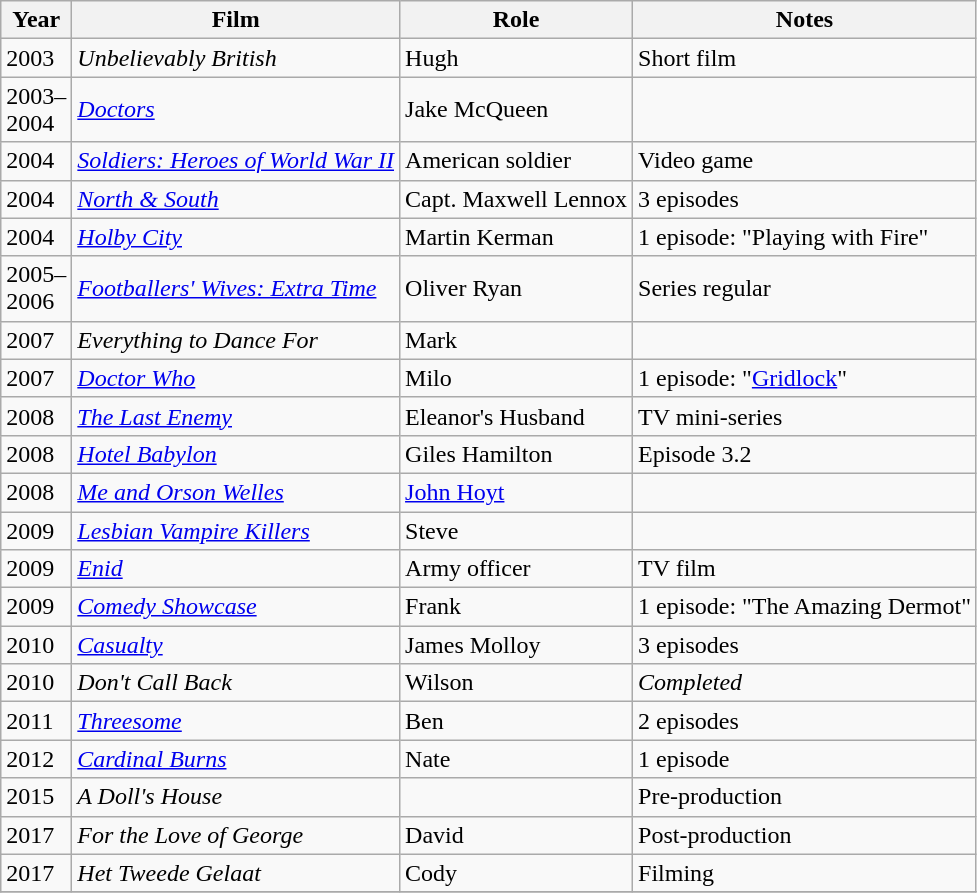<table class="wikitable sortable">
<tr>
<th>Year</th>
<th>Film</th>
<th>Role</th>
<th class="unsortable">Notes</th>
</tr>
<tr>
<td>2003</td>
<td><em>Unbelievably British</em></td>
<td>Hugh</td>
<td>Short film</td>
</tr>
<tr>
<td>2003–<br>2004</td>
<td><em><a href='#'>Doctors</a></em></td>
<td>Jake McQueen</td>
<td></td>
</tr>
<tr>
<td>2004</td>
<td><em><a href='#'>Soldiers: Heroes of World War II</a></em></td>
<td>American soldier</td>
<td>Video game</td>
</tr>
<tr>
<td>2004</td>
<td><em><a href='#'>North & South</a></em></td>
<td>Capt. Maxwell Lennox</td>
<td>3 episodes</td>
</tr>
<tr>
<td>2004</td>
<td><em><a href='#'>Holby City</a></em></td>
<td>Martin Kerman</td>
<td>1 episode: "Playing with Fire"</td>
</tr>
<tr>
<td>2005–<br>2006</td>
<td><em><a href='#'>Footballers' Wives: Extra Time</a></em></td>
<td>Oliver Ryan</td>
<td>Series regular</td>
</tr>
<tr>
<td>2007</td>
<td><em>Everything to Dance For</em></td>
<td>Mark</td>
<td></td>
</tr>
<tr>
<td>2007</td>
<td><em><a href='#'>Doctor Who</a></em></td>
<td>Milo</td>
<td>1 episode: "<a href='#'>Gridlock</a>"</td>
</tr>
<tr>
<td>2008</td>
<td><em><a href='#'>The Last Enemy</a></em></td>
<td>Eleanor's Husband</td>
<td>TV mini-series</td>
</tr>
<tr>
<td>2008</td>
<td><em><a href='#'>Hotel Babylon</a></em></td>
<td>Giles Hamilton</td>
<td>Episode 3.2</td>
</tr>
<tr>
<td>2008</td>
<td><em><a href='#'>Me and Orson Welles</a></em></td>
<td><a href='#'>John Hoyt</a></td>
<td></td>
</tr>
<tr>
<td>2009</td>
<td><em><a href='#'>Lesbian Vampire Killers</a></em></td>
<td>Steve</td>
<td></td>
</tr>
<tr>
<td>2009</td>
<td><em><a href='#'>Enid</a></em></td>
<td>Army officer</td>
<td>TV film</td>
</tr>
<tr>
<td>2009</td>
<td><em><a href='#'>Comedy Showcase</a></em></td>
<td>Frank</td>
<td>1 episode: "The Amazing Dermot"</td>
</tr>
<tr>
<td>2010</td>
<td><em><a href='#'>Casualty</a></em></td>
<td>James Molloy</td>
<td>3 episodes</td>
</tr>
<tr>
<td>2010</td>
<td><em>Don't Call Back</em></td>
<td>Wilson</td>
<td><em>Completed</em></td>
</tr>
<tr>
<td>2011</td>
<td><em><a href='#'>Threesome</a></em></td>
<td>Ben</td>
<td>2 episodes</td>
</tr>
<tr>
<td>2012</td>
<td><em><a href='#'>Cardinal Burns</a></em></td>
<td>Nate</td>
<td>1 episode</td>
</tr>
<tr>
<td>2015</td>
<td><em>A Doll's House</em></td>
<td></td>
<td>Pre-production</td>
</tr>
<tr>
<td>2017</td>
<td><em>For the Love of George</em></td>
<td>David</td>
<td>Post-production</td>
</tr>
<tr>
<td>2017</td>
<td><em>Het Tweede Gelaat</em></td>
<td>Cody</td>
<td>Filming</td>
</tr>
<tr>
</tr>
</table>
